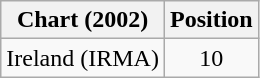<table class="wikitable">
<tr>
<th>Chart (2002)</th>
<th>Position</th>
</tr>
<tr>
<td>Ireland (IRMA)</td>
<td style="text-align:center;">10</td>
</tr>
</table>
